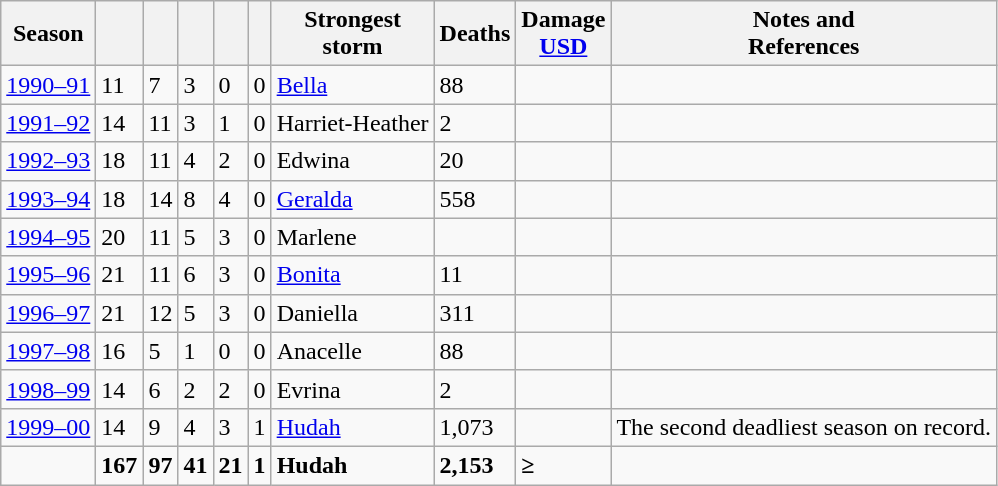<table class="wikitable sortable">
<tr>
<th>Season</th>
<th></th>
<th></th>
<th></th>
<th></th>
<th></th>
<th>Strongest<br>storm</th>
<th>Deaths</th>
<th>Damage<br><a href='#'>USD</a></th>
<th>Notes and<br>References</th>
</tr>
<tr>
<td><a href='#'>1990–91</a></td>
<td>11</td>
<td>7</td>
<td>3</td>
<td>0</td>
<td>0</td>
<td> <a href='#'>Bella</a></td>
<td>88</td>
<td></td>
<td></td>
</tr>
<tr>
<td><a href='#'>1991–92</a></td>
<td>14</td>
<td>11</td>
<td>3</td>
<td>1</td>
<td>0</td>
<td> Harriet-Heather</td>
<td>2</td>
<td></td>
<td></td>
</tr>
<tr>
<td><a href='#'>1992–93</a></td>
<td>18</td>
<td>11</td>
<td>4</td>
<td>2</td>
<td>0</td>
<td> Edwina</td>
<td>20</td>
<td></td>
<td></td>
</tr>
<tr>
<td><a href='#'>1993–94</a></td>
<td>18</td>
<td>14</td>
<td>8</td>
<td>4</td>
<td>0</td>
<td> <a href='#'>Geralda</a></td>
<td>558</td>
<td></td>
<td></td>
</tr>
<tr>
<td><a href='#'>1994–95</a></td>
<td>20</td>
<td>11</td>
<td>5</td>
<td>3</td>
<td>0</td>
<td> Marlene</td>
<td></td>
<td></td>
<td></td>
</tr>
<tr>
<td><a href='#'>1995–96</a></td>
<td>21</td>
<td>11</td>
<td>6</td>
<td>3</td>
<td>0</td>
<td> <a href='#'>Bonita</a></td>
<td>11</td>
<td></td>
<td></td>
</tr>
<tr>
<td><a href='#'>1996–97</a></td>
<td>21</td>
<td>12</td>
<td>5</td>
<td>3</td>
<td>0</td>
<td> Daniella</td>
<td>311</td>
<td></td>
<td></td>
</tr>
<tr>
<td><a href='#'>1997–98</a></td>
<td>16</td>
<td>5</td>
<td>1</td>
<td>0</td>
<td>0</td>
<td> Anacelle</td>
<td>88</td>
<td></td>
<td></td>
</tr>
<tr>
<td><a href='#'>1998–99</a></td>
<td>14</td>
<td>6</td>
<td>2</td>
<td>2</td>
<td>0</td>
<td> Evrina</td>
<td>2</td>
<td></td>
<td></td>
</tr>
<tr>
<td><a href='#'>1999–00</a></td>
<td>14</td>
<td>9</td>
<td>4</td>
<td>3</td>
<td>1</td>
<td> <a href='#'>Hudah</a></td>
<td>1,073</td>
<td></td>
<td>The second deadliest season on record.</td>
</tr>
<tr>
<td colspan="1"></td>
<td><strong>167</strong></td>
<td><strong>97</strong></td>
<td><strong>41</strong></td>
<td><strong>21</strong></td>
<td><strong>1</strong></td>
<td><strong>Hudah</strong></td>
<td><strong>2,153</strong></td>
<td><strong>≥</strong></td>
<td colspan="1"></td>
</tr>
</table>
